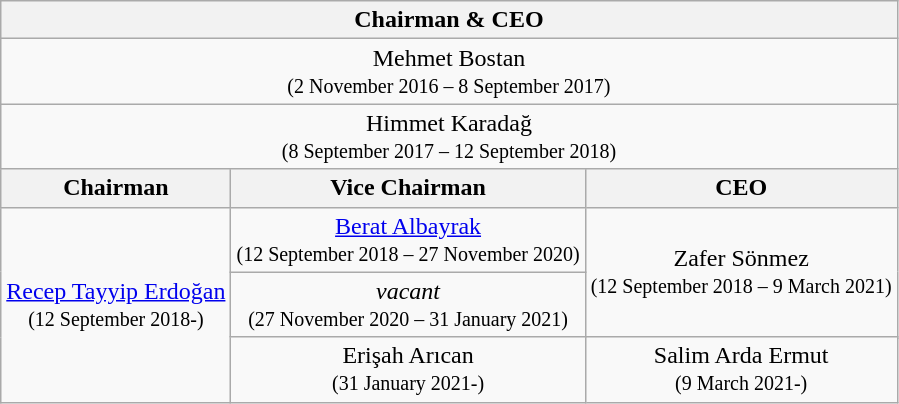<table class="wikitable" style="text-align:center;">
<tr>
<th colspan="3">Chairman & CEO</th>
</tr>
<tr>
<td colspan="3">Mehmet Bostan<br><small>(2 November 2016 – 8 September 2017)</small></td>
</tr>
<tr>
<td colspan="3">Himmet Karadağ<br><small>(8 September 2017 – 12 September 2018)</small></td>
</tr>
<tr>
<th>Chairman</th>
<th>Vice Chairman</th>
<th>CEO</th>
</tr>
<tr>
<td rowspan="4"><a href='#'>Recep Tayyip Erdoğan</a><br><small>(12 September 2018-)</small></td>
<td><a href='#'>Berat Albayrak</a><br><small>(12 September 2018 – 27 November 2020)</small></td>
<td rowspan="3">Zafer Sönmez<br><small>(12 September 2018 – 9 March 2021)</small></td>
</tr>
<tr>
<td><em>vacant</em><br><small>(27 November 2020 – 31 January 2021)</small></td>
</tr>
<tr>
<td rowspan="2">Erişah Arıcan <br><small>(31 January 2021-)</small></td>
</tr>
<tr>
<td>Salim Arda Ermut<br><small>(9 March 2021-)</small></td>
</tr>
</table>
